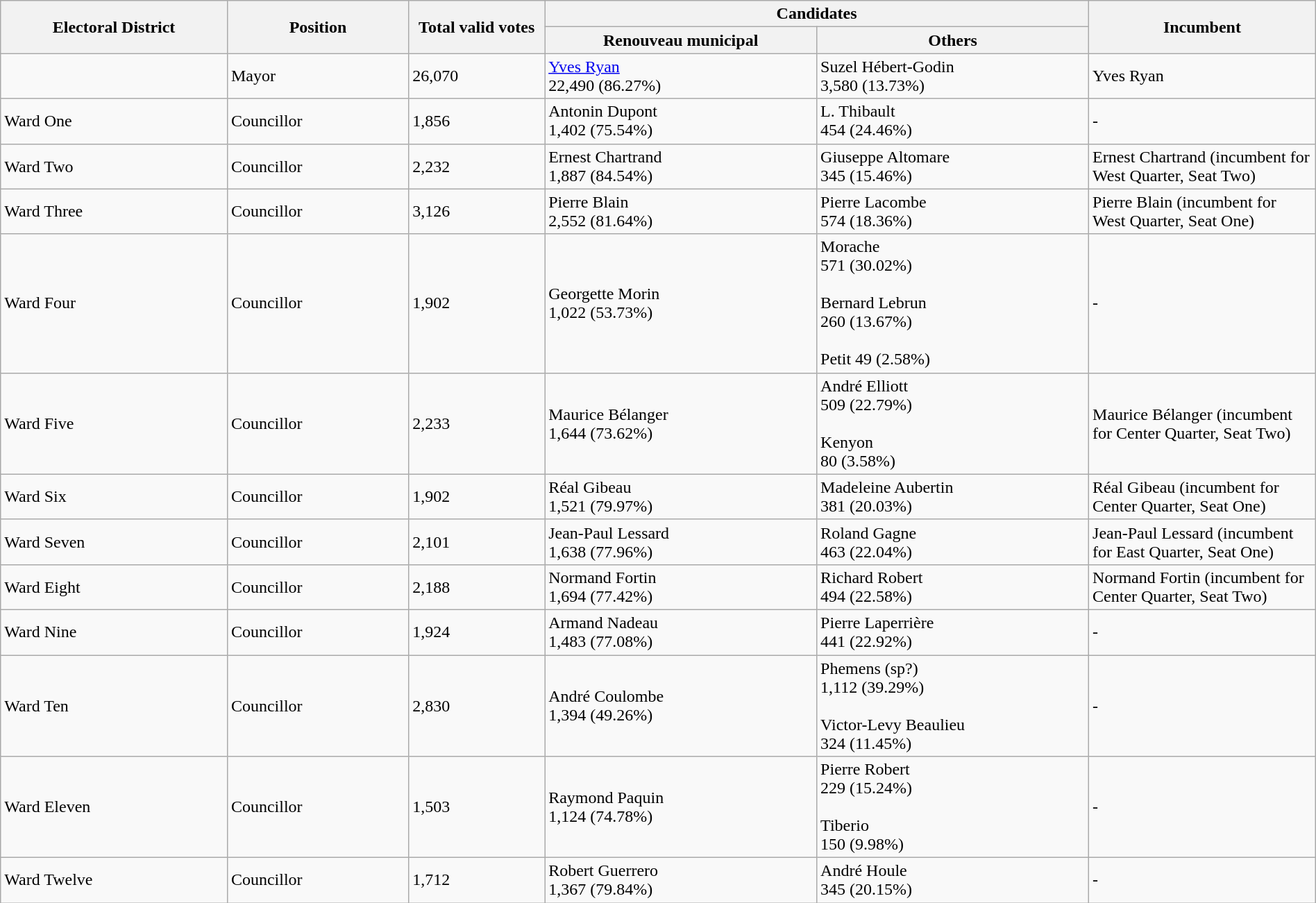<table class="wikitable" width="100%">
<tr>
<th width=10% rowspan=2>Electoral District</th>
<th width=8% rowspan=2>Position</th>
<th width=6% rowspan=2>Total valid votes</th>
<th colspan=2>Candidates</th>
<th width=10% rowspan=2>Incumbent</th>
</tr>
<tr>
<th width=12% >Renouveau municipal</th>
<th width=12% >Others</th>
</tr>
<tr>
<td></td>
<td>Mayor</td>
<td>26,070</td>
<td><a href='#'>Yves Ryan</a> <br>22,490 (86.27%)</td>
<td>Suzel Hébert-Godin<br>3,580 (13.73%)</td>
<td>Yves Ryan</td>
</tr>
<tr>
<td>Ward One</td>
<td>Councillor</td>
<td>1,856</td>
<td>Antonin Dupont<br>1,402 (75.54%)</td>
<td>L. Thibault<br>454 (24.46%)</td>
<td>-</td>
</tr>
<tr>
<td>Ward Two</td>
<td>Councillor</td>
<td>2,232</td>
<td>Ernest Chartrand<br>1,887 (84.54%)</td>
<td>Giuseppe Altomare<br>345 (15.46%)</td>
<td>Ernest Chartrand (incumbent for West Quarter, Seat Two)</td>
</tr>
<tr>
<td>Ward Three</td>
<td>Councillor</td>
<td>3,126</td>
<td>Pierre Blain<br>2,552 (81.64%)</td>
<td>Pierre Lacombe<br>574 (18.36%)</td>
<td>Pierre Blain (incumbent for West Quarter, Seat One)</td>
</tr>
<tr>
<td>Ward Four</td>
<td>Councillor</td>
<td>1,902</td>
<td>Georgette Morin<br>1,022  (53.73%)</td>
<td>Morache<br>571 (30.02%)<br><br>Bernard Lebrun<br>260 (13.67%)<br><br>Petit 49 (2.58%)</td>
<td>-</td>
</tr>
<tr>
<td>Ward Five</td>
<td>Councillor</td>
<td>2,233</td>
<td>Maurice Bélanger<br>1,644 (73.62%)</td>
<td>André Elliott<br>509 (22.79%)<br><br>Kenyon<br>80 (3.58%)</td>
<td>Maurice Bélanger (incumbent for Center Quarter, Seat Two)</td>
</tr>
<tr>
<td>Ward Six</td>
<td>Councillor</td>
<td>1,902</td>
<td>Réal Gibeau<br>1,521 (79.97%)</td>
<td>Madeleine Aubertin<br>381 (20.03%)</td>
<td>Réal Gibeau (incumbent for Center Quarter, Seat One)</td>
</tr>
<tr>
<td>Ward Seven</td>
<td>Councillor</td>
<td>2,101</td>
<td>Jean-Paul Lessard<br>1,638 (77.96%)</td>
<td>Roland Gagne<br>463 (22.04%)</td>
<td>Jean-Paul Lessard (incumbent for East Quarter, Seat One)</td>
</tr>
<tr>
<td>Ward Eight</td>
<td>Councillor</td>
<td>2,188</td>
<td>Normand Fortin<br>1,694 (77.42%)</td>
<td>Richard Robert<br>494 (22.58%)</td>
<td>Normand Fortin (incumbent for Center Quarter, Seat Two)</td>
</tr>
<tr>
<td>Ward Nine</td>
<td>Councillor</td>
<td>1,924</td>
<td>Armand Nadeau<br>1,483 (77.08%)</td>
<td>Pierre Laperrière<br>441 (22.92%)</td>
<td>-</td>
</tr>
<tr>
<td>Ward Ten</td>
<td>Councillor</td>
<td>2,830</td>
<td>André Coulombe<br>1,394 (49.26%)</td>
<td>Phemens (sp?)<br>1,112 (39.29%)<br><br>Victor-Levy Beaulieu<br>324 (11.45%)</td>
<td>-</td>
</tr>
<tr>
<td>Ward Eleven</td>
<td>Councillor</td>
<td>1,503</td>
<td>Raymond Paquin<br>1,124 (74.78%)</td>
<td>Pierre Robert<br>229 (15.24%)<br><br>Tiberio<br>150 (9.98%)</td>
<td>-</td>
</tr>
<tr>
<td>Ward Twelve</td>
<td>Councillor</td>
<td>1,712</td>
<td>Robert Guerrero<br>1,367 (79.84%)</td>
<td>André Houle<br>345 (20.15%)</td>
<td>-</td>
</tr>
</table>
